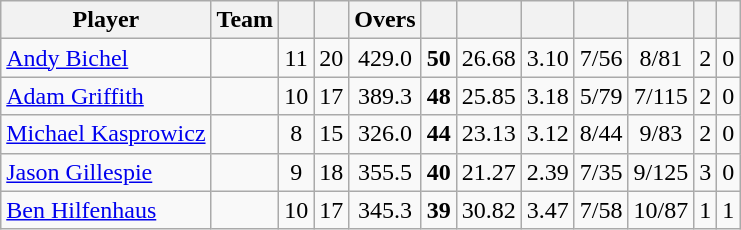<table class="wikitable sortable" style="text-align:center">
<tr>
<th class="unsortable">Player</th>
<th>Team</th>
<th></th>
<th></th>
<th>Overs</th>
<th></th>
<th></th>
<th></th>
<th></th>
<th></th>
<th></th>
<th></th>
</tr>
<tr>
<td style="text-align:left"><a href='#'>Andy Bichel</a></td>
<td style="text-align:left"></td>
<td>11</td>
<td>20</td>
<td>429.0</td>
<td><strong>50</strong></td>
<td>26.68</td>
<td>3.10</td>
<td>7/56</td>
<td>8/81</td>
<td>2</td>
<td>0</td>
</tr>
<tr>
<td style="text-align:left"><a href='#'>Adam Griffith</a></td>
<td style="text-align:left"></td>
<td>10</td>
<td>17</td>
<td>389.3</td>
<td><strong>48</strong></td>
<td>25.85</td>
<td>3.18</td>
<td>5/79</td>
<td>7/115</td>
<td>2</td>
<td>0</td>
</tr>
<tr>
<td style="text-align:left"><a href='#'>Michael Kasprowicz</a></td>
<td style="text-align:left"></td>
<td>8</td>
<td>15</td>
<td>326.0</td>
<td><strong>44</strong></td>
<td>23.13</td>
<td>3.12</td>
<td>8/44</td>
<td>9/83</td>
<td>2</td>
<td>0</td>
</tr>
<tr>
<td style="text-align:left"><a href='#'>Jason Gillespie</a></td>
<td style="text-align:left"></td>
<td>9</td>
<td>18</td>
<td>355.5</td>
<td><strong>40</strong></td>
<td>21.27</td>
<td>2.39</td>
<td>7/35</td>
<td>9/125</td>
<td>3</td>
<td>0</td>
</tr>
<tr>
<td style="text-align:left"><a href='#'>Ben Hilfenhaus</a></td>
<td style="text-align:left"></td>
<td>10</td>
<td>17</td>
<td>345.3</td>
<td><strong>39</strong></td>
<td>30.82</td>
<td>3.47</td>
<td>7/58</td>
<td>10/87</td>
<td>1</td>
<td>1</td>
</tr>
</table>
